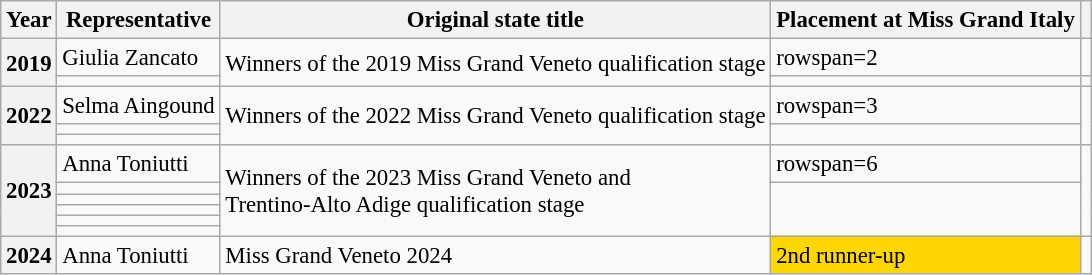<table class="wikitable defaultcenter col2left" style="font-size:95%;">
<tr>
<th>Year</th>
<th>Representative</th>
<th>Original state title</th>
<th>Placement at Miss Grand Italy</th>
<th></th>
</tr>
<tr>
<th rowspan=2>2019</th>
<td>Giulia Zancato</td>
<td rowspan=2>Winners of the 2019 Miss Grand Veneto qualification stage</td>
<td>rowspan=2 </td>
<td></td>
</tr>
<tr>
<td></td>
<td></td>
</tr>
<tr>
<th rowspan=3>2022</th>
<td>Selma Aingound</td>
<td rowspan=3>Winners of the 2022 Miss Grand Veneto qualification stage</td>
<td>rowspan=3 </td>
<td rowspan=3></td>
</tr>
<tr>
<td></td>
</tr>
<tr>
<td></td>
</tr>
<tr>
<th rowspan=6>2023</th>
<td>Anna Toniutti</td>
<td rowspan=6>Winners of the 2023 Miss Grand Veneto and<br>Trentino-Alto Adige qualification stage</td>
<td>rowspan=6 </td>
<td rowspan=6></td>
</tr>
<tr>
<td></td>
</tr>
<tr>
<td></td>
</tr>
<tr>
<td></td>
</tr>
<tr>
<td></td>
</tr>
<tr>
<td></td>
</tr>
<tr>
<th>2024</th>
<td>Anna Toniutti</td>
<td>Miss Grand Veneto 2024</td>
<td bgcolor=gold>2nd runner-up</td>
<td></td>
</tr>
</table>
